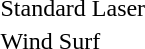<table>
<tr>
<td>Standard Laser</td>
<td></td>
<td></td>
<td></td>
</tr>
<tr>
<td>Wind Surf</td>
<td></td>
<td></td>
<td></td>
</tr>
<tr>
</tr>
</table>
